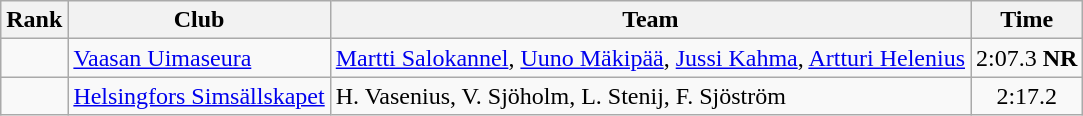<table class="wikitable" style="text-align:center">
<tr>
<th>Rank</th>
<th>Club</th>
<th>Team</th>
<th>Time</th>
</tr>
<tr>
<td></td>
<td align=left><a href='#'>Vaasan Uimaseura</a></td>
<td align=left><a href='#'>Martti Salokannel</a>, <a href='#'>Uuno Mäkipää</a>, <a href='#'>Jussi Kahma</a>, <a href='#'>Artturi Helenius</a></td>
<td>2:07.3 <strong>NR</strong></td>
</tr>
<tr>
<td></td>
<td align=left><a href='#'>Helsingfors Simsällskapet</a></td>
<td align=left>H. Vasenius, V. Sjöholm, L. Stenij, F. Sjöström</td>
<td>2:17.2</td>
</tr>
</table>
